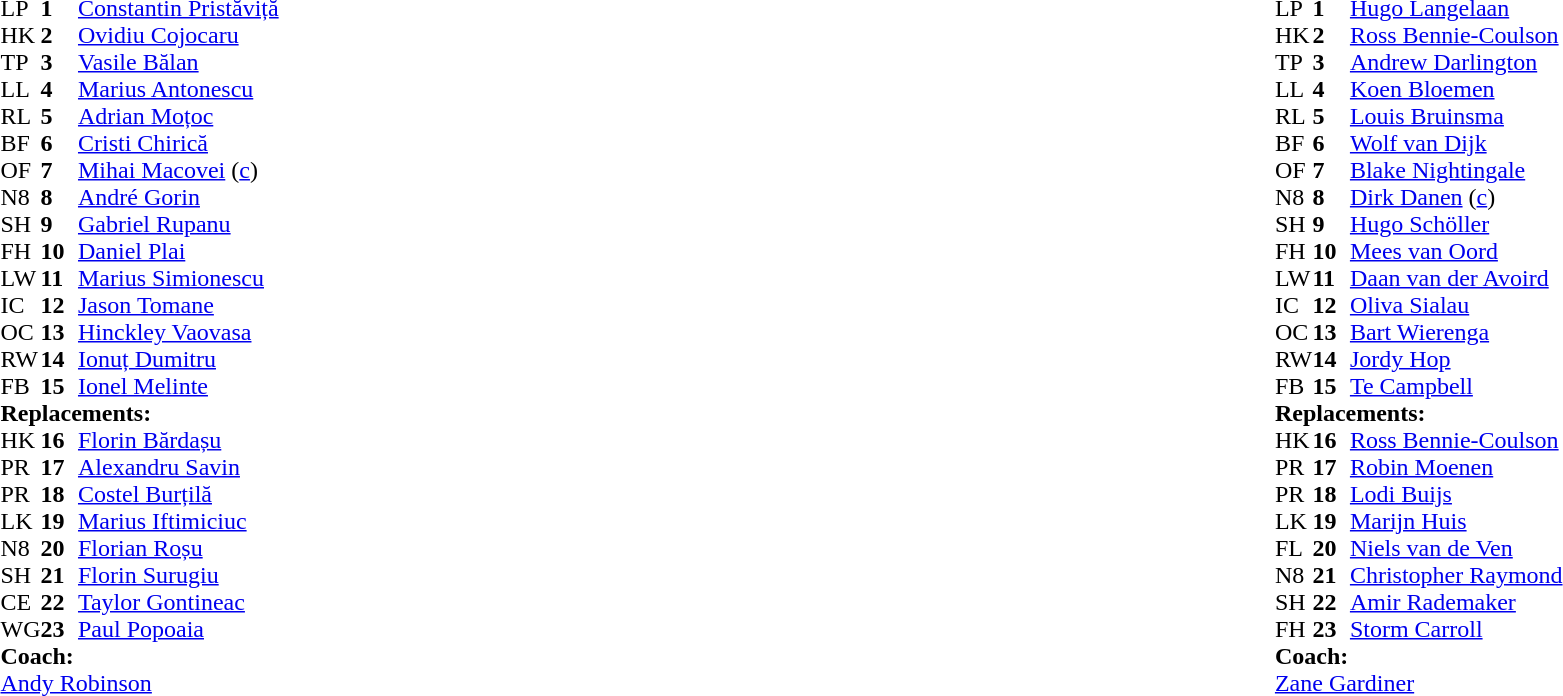<table style="width:100%">
<tr>
<td style="vertical-align:top; width:50%"><br><table cellspacing="0" cellpadding="0">
<tr>
<th width="25"></th>
<th width="25"></th>
</tr>
<tr>
<td>LP</td>
<td><strong>1</strong></td>
<td><a href='#'>Constantin Pristăviță</a></td>
<td></td>
<td></td>
</tr>
<tr>
<td>HK</td>
<td><strong>2</strong></td>
<td><a href='#'>Ovidiu Cojocaru</a></td>
<td></td>
<td></td>
</tr>
<tr>
<td>TP</td>
<td><strong>3</strong></td>
<td><a href='#'>Vasile Bălan</a></td>
<td></td>
<td></td>
</tr>
<tr>
<td>LL</td>
<td><strong>4</strong></td>
<td><a href='#'>Marius Antonescu</a></td>
<td></td>
<td></td>
</tr>
<tr>
<td>RL</td>
<td><strong>5</strong></td>
<td><a href='#'>Adrian Moțoc</a></td>
<td></td>
<td></td>
</tr>
<tr>
<td>BF</td>
<td><strong>6</strong></td>
<td><a href='#'>Cristi Chirică</a></td>
<td></td>
<td></td>
</tr>
<tr>
<td>OF</td>
<td><strong>7</strong></td>
<td><a href='#'>Mihai Macovei</a> (<a href='#'>c</a>)</td>
<td></td>
<td></td>
</tr>
<tr>
<td>N8</td>
<td><strong>8</strong></td>
<td><a href='#'>André Gorin</a></td>
<td></td>
<td></td>
</tr>
<tr>
<td>SH</td>
<td><strong>9</strong></td>
<td><a href='#'>Gabriel Rupanu</a></td>
<td></td>
<td></td>
</tr>
<tr>
<td>FH</td>
<td><strong>10</strong></td>
<td><a href='#'>Daniel Plai</a></td>
<td></td>
<td></td>
</tr>
<tr>
<td>LW</td>
<td><strong>11</strong></td>
<td><a href='#'>Marius Simionescu</a></td>
<td></td>
<td></td>
</tr>
<tr>
<td>IC</td>
<td><strong>12</strong></td>
<td><a href='#'>Jason Tomane</a></td>
<td></td>
<td></td>
</tr>
<tr>
<td>OC</td>
<td><strong>13</strong></td>
<td><a href='#'>Hinckley Vaovasa</a></td>
<td></td>
<td></td>
</tr>
<tr>
<td>RW</td>
<td><strong>14</strong></td>
<td><a href='#'>Ionuț Dumitru</a></td>
<td></td>
<td></td>
</tr>
<tr>
<td>FB</td>
<td><strong>15</strong></td>
<td><a href='#'>Ionel Melinte</a></td>
<td></td>
<td></td>
</tr>
<tr>
<td colspan="4"><strong>Replacements:</strong></td>
</tr>
<tr>
<td>HK</td>
<td><strong>16</strong></td>
<td><a href='#'>Florin Bărdașu</a></td>
<td></td>
<td></td>
</tr>
<tr>
<td>PR</td>
<td><strong>17</strong></td>
<td><a href='#'>Alexandru Savin</a></td>
<td></td>
<td></td>
</tr>
<tr>
<td>PR</td>
<td><strong>18</strong></td>
<td><a href='#'>Costel Burțilă</a></td>
<td></td>
<td></td>
</tr>
<tr>
<td>LK</td>
<td><strong>19</strong></td>
<td><a href='#'>Marius Iftimiciuc</a></td>
<td></td>
<td></td>
</tr>
<tr>
<td>N8</td>
<td><strong>20</strong></td>
<td><a href='#'>Florian Roșu</a></td>
<td>  </td>
<td></td>
</tr>
<tr>
<td>SH</td>
<td><strong>21</strong></td>
<td><a href='#'>Florin Surugiu</a></td>
<td></td>
<td></td>
</tr>
<tr>
<td>CE</td>
<td><strong>22</strong></td>
<td><a href='#'>Taylor Gontineac</a></td>
<td></td>
<td></td>
</tr>
<tr>
<td>WG</td>
<td><strong>23</strong></td>
<td><a href='#'>Paul Popoaia</a></td>
<td></td>
<td></td>
</tr>
<tr>
<td colspan="4"><strong>Coach:</strong></td>
</tr>
<tr>
<td colspan="4"><a href='#'>Andy Robinson</a></td>
</tr>
</table>
</td>
<td style="vertical-align:top"></td>
<td style="vertical-align:top; width:50%"><br><table cellspacing="0" cellpadding="0" style="margin:auto">
<tr>
<th width="25"></th>
<th width="25"></th>
</tr>
<tr>
<td>LP</td>
<td><strong>1</strong></td>
<td><a href='#'>Hugo Langelaan</a></td>
<td></td>
<td></td>
</tr>
<tr>
<td>HK</td>
<td><strong>2</strong></td>
<td><a href='#'>Ross Bennie-Coulson</a></td>
<td></td>
<td></td>
</tr>
<tr>
<td>TP</td>
<td><strong>3</strong></td>
<td><a href='#'>Andrew Darlington</a></td>
<td></td>
<td></td>
</tr>
<tr>
<td>LL</td>
<td><strong>4</strong></td>
<td><a href='#'>Koen Bloemen</a></td>
<td></td>
<td></td>
</tr>
<tr>
<td>RL</td>
<td><strong>5</strong></td>
<td><a href='#'>Louis Bruinsma</a></td>
<td></td>
<td></td>
</tr>
<tr>
<td>BF</td>
<td><strong>6</strong></td>
<td><a href='#'>Wolf van Dijk</a></td>
<td></td>
<td></td>
</tr>
<tr>
<td>OF</td>
<td><strong>7</strong></td>
<td><a href='#'>Blake Nightingale</a></td>
<td></td>
<td></td>
</tr>
<tr>
<td>N8</td>
<td><strong>8</strong></td>
<td><a href='#'>Dirk Danen</a> (<a href='#'>c</a>)</td>
<td></td>
<td></td>
</tr>
<tr>
<td>SH</td>
<td><strong>9</strong></td>
<td><a href='#'>Hugo Schöller</a></td>
<td></td>
<td></td>
</tr>
<tr>
<td>FH</td>
<td><strong>10</strong></td>
<td><a href='#'>Mees van Oord</a></td>
<td></td>
<td></td>
</tr>
<tr>
<td>LW</td>
<td><strong>11</strong></td>
<td><a href='#'>Daan van der Avoird</a></td>
<td></td>
<td></td>
</tr>
<tr>
<td>IC</td>
<td><strong>12</strong></td>
<td><a href='#'>Oliva Sialau</a></td>
<td></td>
<td></td>
</tr>
<tr>
<td>OC</td>
<td><strong>13</strong></td>
<td><a href='#'>Bart Wierenga</a></td>
<td></td>
<td></td>
</tr>
<tr>
<td>RW</td>
<td><strong>14</strong></td>
<td><a href='#'>Jordy Hop</a></td>
</tr>
<tr>
<td>FB</td>
<td><strong>15</strong></td>
<td><a href='#'>Te Campbell</a></td>
</tr>
<tr>
<td colspan="4"><strong>Replacements:</strong></td>
</tr>
<tr>
<td>HK</td>
<td><strong>16</strong></td>
<td><a href='#'>Ross Bennie-Coulson</a></td>
<td></td>
<td></td>
</tr>
<tr>
<td>PR</td>
<td><strong>17</strong></td>
<td><a href='#'>Robin Moenen</a></td>
<td></td>
<td></td>
</tr>
<tr>
<td>PR</td>
<td><strong>18</strong></td>
<td><a href='#'>Lodi Buijs</a></td>
<td></td>
<td></td>
</tr>
<tr>
<td>LK</td>
<td><strong>19</strong></td>
<td><a href='#'>Marijn Huis</a></td>
<td></td>
<td></td>
</tr>
<tr>
<td>FL</td>
<td><strong>20</strong></td>
<td><a href='#'>Niels van de Ven</a></td>
<td></td>
<td></td>
</tr>
<tr>
<td>N8</td>
<td><strong>21</strong></td>
<td><a href='#'>Christopher Raymond</a></td>
<td></td>
<td></td>
</tr>
<tr>
<td>SH</td>
<td><strong>22</strong></td>
<td><a href='#'>Amir Rademaker</a></td>
<td></td>
<td></td>
</tr>
<tr>
<td>FH</td>
<td><strong>23</strong></td>
<td><a href='#'>Storm Carroll</a></td>
<td></td>
<td></td>
</tr>
<tr>
<td colspan="4"><strong>Coach:</strong></td>
</tr>
<tr>
<td colspan="4"><a href='#'>Zane Gardiner</a></td>
</tr>
</table>
</td>
</tr>
</table>
